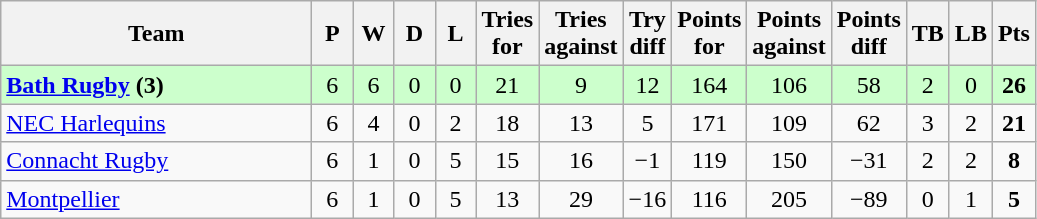<table class="wikitable" style="text-align: center;">
<tr>
<th width="200">Team</th>
<th width="20">P</th>
<th width="20">W</th>
<th width="20">D</th>
<th width="20">L</th>
<th width="20">Tries for</th>
<th width="20">Tries against</th>
<th width="20">Try diff</th>
<th width="20">Points for</th>
<th width="20">Points against</th>
<th width="25">Points diff</th>
<th width="20">TB</th>
<th width="20">LB</th>
<th width="20">Pts</th>
</tr>
<tr bgcolor="#ccffcc">
<td align="left"> <strong><a href='#'>Bath Rugby</a> (3)</strong></td>
<td>6</td>
<td>6</td>
<td>0</td>
<td>0</td>
<td>21</td>
<td>9</td>
<td>12</td>
<td>164</td>
<td>106</td>
<td>58</td>
<td>2</td>
<td>0</td>
<td><strong>26</strong></td>
</tr>
<tr>
<td align="left"> <a href='#'>NEC Harlequins</a></td>
<td>6</td>
<td>4</td>
<td>0</td>
<td>2</td>
<td>18</td>
<td>13</td>
<td>5</td>
<td>171</td>
<td>109</td>
<td>62</td>
<td>3</td>
<td>2</td>
<td><strong>21</strong></td>
</tr>
<tr>
<td align="left"> <a href='#'>Connacht Rugby</a></td>
<td>6</td>
<td>1</td>
<td>0</td>
<td>5</td>
<td>15</td>
<td>16</td>
<td>−1</td>
<td>119</td>
<td>150</td>
<td>−31</td>
<td>2</td>
<td>2</td>
<td><strong>8</strong></td>
</tr>
<tr>
<td align="left"> <a href='#'>Montpellier</a></td>
<td>6</td>
<td>1</td>
<td>0</td>
<td>5</td>
<td>13</td>
<td>29</td>
<td>−16</td>
<td>116</td>
<td>205</td>
<td>−89</td>
<td>0</td>
<td>1</td>
<td><strong>5</strong></td>
</tr>
</table>
